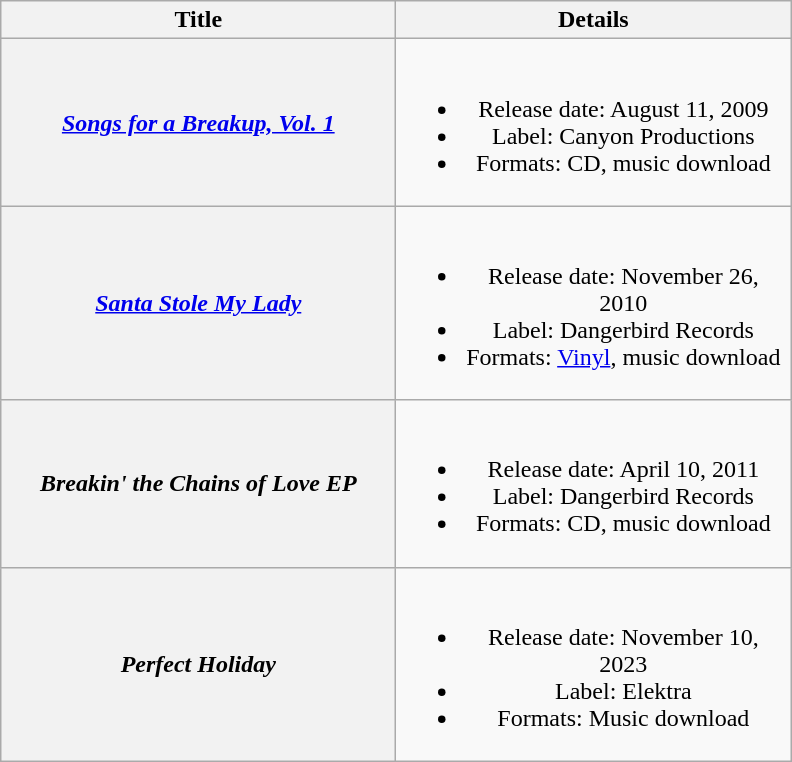<table class="wikitable plainrowheaders" style="text-align:center">
<tr>
<th scope="col" style="width:16em;">Title</th>
<th scope="col" style="width:16em;">Details</th>
</tr>
<tr>
<th scope="row"><em><a href='#'>Songs for a Breakup, Vol. 1</a></em></th>
<td><br><ul><li>Release date: August 11, 2009</li><li>Label: Canyon Productions</li><li>Formats: CD, music download</li></ul></td>
</tr>
<tr>
<th scope="row"><em><a href='#'>Santa Stole My Lady</a></em></th>
<td><br><ul><li>Release date: November 26, 2010</li><li>Label: Dangerbird Records</li><li>Formats: <a href='#'>Vinyl</a>, music download</li></ul></td>
</tr>
<tr>
<th scope="row"><em>Breakin' the Chains of Love EP</em></th>
<td><br><ul><li>Release date: April 10, 2011</li><li>Label: Dangerbird Records</li><li>Formats: CD, music download</li></ul></td>
</tr>
<tr>
<th scope="row"><em>Perfect Holiday</em></th>
<td><br><ul><li>Release date: November 10, 2023</li><li>Label: Elektra</li><li>Formats: Music download</li></ul></td>
</tr>
</table>
